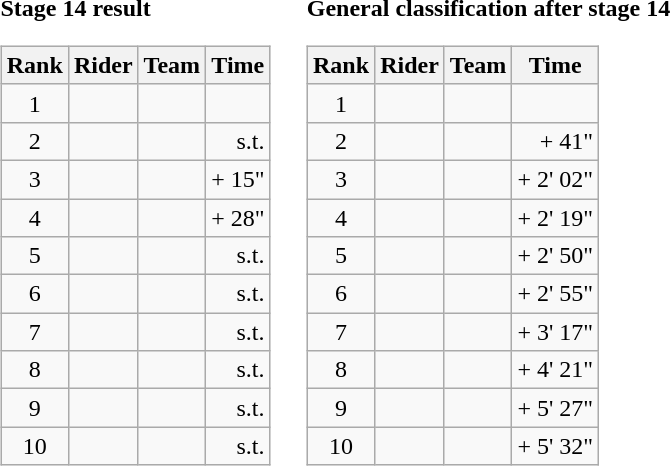<table>
<tr>
<td><strong>Stage 14 result</strong><br><table class="wikitable">
<tr>
<th scope="col">Rank</th>
<th scope="col">Rider</th>
<th scope="col">Team</th>
<th scope="col">Time</th>
</tr>
<tr>
<td style="text-align:center;">1</td>
<td></td>
<td></td>
<td style="text-align:right;"></td>
</tr>
<tr>
<td style="text-align:center;">2</td>
<td></td>
<td></td>
<td style="text-align:right;">s.t.</td>
</tr>
<tr>
<td style="text-align:center;">3</td>
<td></td>
<td></td>
<td style="text-align:right;">+ 15"</td>
</tr>
<tr>
<td style="text-align:center;">4</td>
<td></td>
<td></td>
<td style="text-align:right;">+ 28"</td>
</tr>
<tr>
<td style="text-align:center;">5</td>
<td></td>
<td></td>
<td style="text-align:right;">s.t.</td>
</tr>
<tr>
<td style="text-align:center;">6</td>
<td></td>
<td></td>
<td style="text-align:right;">s.t.</td>
</tr>
<tr>
<td style="text-align:center;">7</td>
<td></td>
<td></td>
<td style="text-align:right;">s.t.</td>
</tr>
<tr>
<td style="text-align:center;">8</td>
<td></td>
<td></td>
<td style="text-align:right;">s.t.</td>
</tr>
<tr>
<td style="text-align:center;">9</td>
<td></td>
<td></td>
<td style="text-align:right;">s.t.</td>
</tr>
<tr>
<td style="text-align:center;">10</td>
<td></td>
<td></td>
<td style="text-align:right;">s.t.</td>
</tr>
</table>
</td>
<td></td>
<td><strong>General classification after stage 14</strong><br><table class="wikitable">
<tr>
<th scope="col">Rank</th>
<th scope="col">Rider</th>
<th scope="col">Team</th>
<th scope="col">Time</th>
</tr>
<tr>
<td style="text-align:center;">1</td>
<td></td>
<td></td>
<td style="text-align:right;"></td>
</tr>
<tr>
<td style="text-align:center;">2</td>
<td></td>
<td></td>
<td style="text-align:right;">+ 41"</td>
</tr>
<tr>
<td style="text-align:center;">3</td>
<td></td>
<td></td>
<td style="text-align:right;">+ 2' 02"</td>
</tr>
<tr>
<td style="text-align:center;">4</td>
<td></td>
<td></td>
<td style="text-align:right;">+ 2' 19"</td>
</tr>
<tr>
<td style="text-align:center;">5</td>
<td></td>
<td></td>
<td style="text-align:right;">+ 2' 50"</td>
</tr>
<tr>
<td style="text-align:center;">6</td>
<td></td>
<td></td>
<td style="text-align:right;">+ 2' 55"</td>
</tr>
<tr>
<td style="text-align:center;">7</td>
<td></td>
<td></td>
<td style="text-align:right;">+ 3' 17"</td>
</tr>
<tr>
<td style="text-align:center;">8</td>
<td></td>
<td></td>
<td style="text-align:right;">+ 4' 21"</td>
</tr>
<tr>
<td style="text-align:center;">9</td>
<td></td>
<td></td>
<td style="text-align:right;">+ 5' 27"</td>
</tr>
<tr>
<td style="text-align:center;">10</td>
<td></td>
<td></td>
<td style="text-align:right;">+ 5' 32"</td>
</tr>
</table>
</td>
</tr>
</table>
